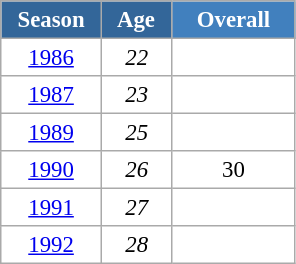<table class="wikitable" style="font-size:95%; text-align:center; border:grey solid 1px; border-collapse:collapse; background:#ffffff;">
<tr>
<th style="background-color:#369; color:white; width:60px;"> Season </th>
<th style="background-color:#369; color:white; width:40px;"> Age </th>
<th style="background-color:#4180be; color:white; width:75px;">Overall</th>
</tr>
<tr>
<td><a href='#'>1986</a></td>
<td><em>22</em></td>
<td></td>
</tr>
<tr>
<td><a href='#'>1987</a></td>
<td><em>23</em></td>
<td></td>
</tr>
<tr>
<td><a href='#'>1989</a></td>
<td><em>25</em></td>
<td></td>
</tr>
<tr>
<td><a href='#'>1990</a></td>
<td><em>26</em></td>
<td>30</td>
</tr>
<tr>
<td><a href='#'>1991</a></td>
<td><em>27</em></td>
<td></td>
</tr>
<tr>
<td><a href='#'>1992</a></td>
<td><em>28</em></td>
<td></td>
</tr>
</table>
